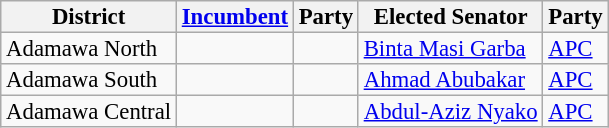<table class="sortable wikitable" style="font-size:95%;line-height:14px;">
<tr>
<th class="unsortable">District</th>
<th class="unsortable"><a href='#'>Incumbent</a></th>
<th>Party</th>
<th class="unsortable">Elected Senator</th>
<th>Party</th>
</tr>
<tr>
<td>Adamawa North</td>
<td></td>
<td></td>
<td><a href='#'>Binta Masi Garba</a></td>
<td><a href='#'>APC</a></td>
</tr>
<tr>
<td>Adamawa South</td>
<td></td>
<td></td>
<td><a href='#'>Ahmad Abubakar</a></td>
<td><a href='#'>APC</a></td>
</tr>
<tr>
<td>Adamawa Central</td>
<td></td>
<td></td>
<td><a href='#'>Abdul-Aziz Nyako</a></td>
<td><a href='#'>APC</a></td>
</tr>
</table>
